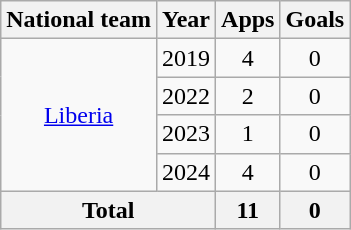<table class="wikitable" style="text-align:center">
<tr>
<th>National team</th>
<th>Year</th>
<th>Apps</th>
<th>Goals</th>
</tr>
<tr>
<td rowspan="4"><a href='#'>Liberia</a></td>
<td>2019</td>
<td>4</td>
<td>0</td>
</tr>
<tr>
<td>2022</td>
<td>2</td>
<td>0</td>
</tr>
<tr>
<td>2023</td>
<td>1</td>
<td>0</td>
</tr>
<tr>
<td>2024</td>
<td>4</td>
<td>0</td>
</tr>
<tr>
<th colspan="2">Total</th>
<th>11</th>
<th>0</th>
</tr>
</table>
